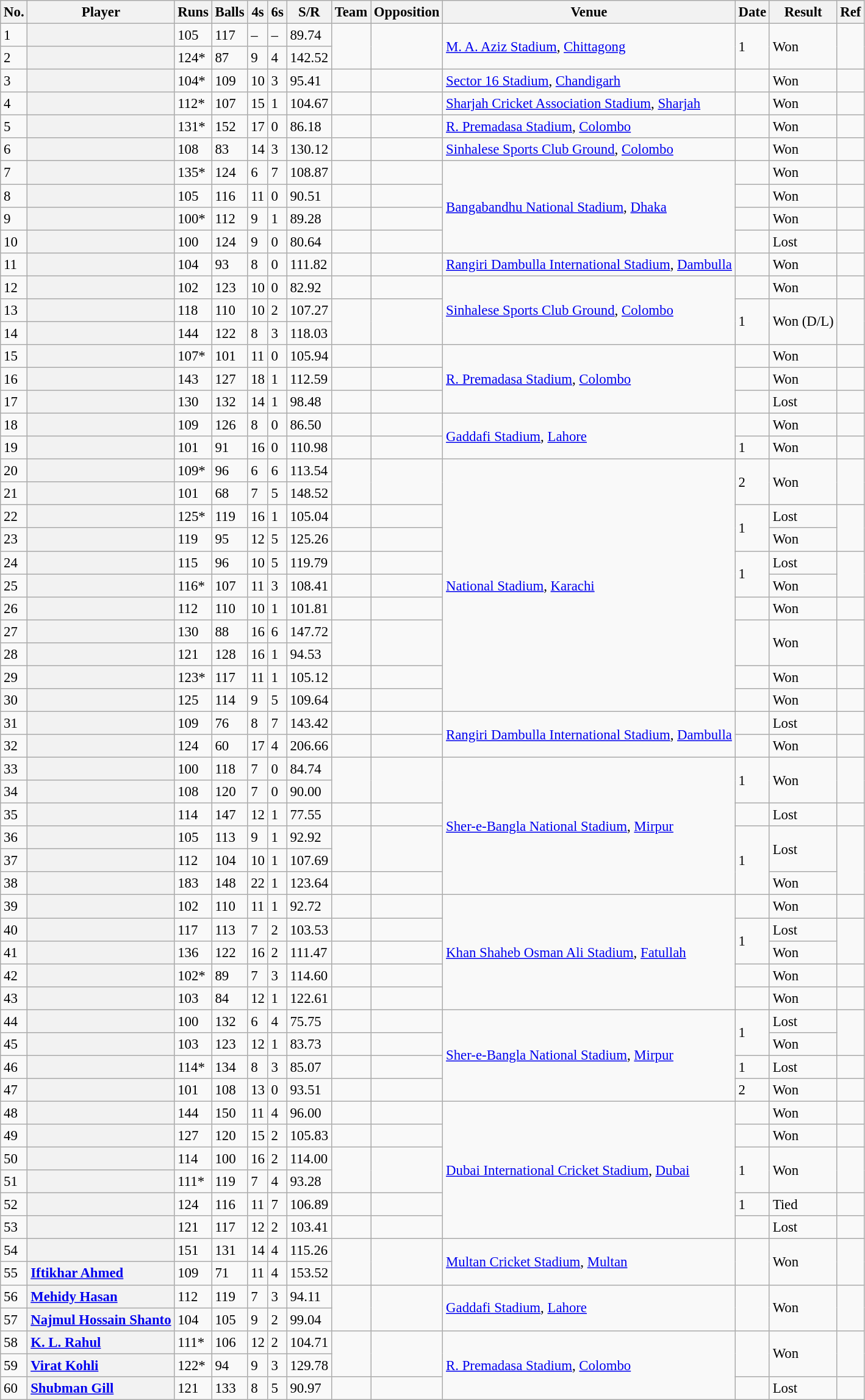<table class="wikitable sortable plainrowheaders" style="font-size: 95%">
<tr>
<th>No.</th>
<th>Player</th>
<th>Runs</th>
<th>Balls</th>
<th>4s</th>
<th>6s</th>
<th>S/R</th>
<th>Team</th>
<th>Opposition</th>
<th>Venue</th>
<th>Date</th>
<th>Result</th>
<th class="unsortable">Ref</th>
</tr>
<tr>
<td>1</td>
<th scope="row" style="text-align:left;"></th>
<td> 105</td>
<td>117</td>
<td>–</td>
<td>–</td>
<td>89.74</td>
<td rowspan="2"></td>
<td rowspan="2"></td>
<td rowspan="2"><a href='#'>M. A. Aziz Stadium</a>, <a href='#'>Chittagong</a></td>
<td rowspan="2"><span>1</span></td>
<td rowspan="2">Won</td>
<td rowspan="2"></td>
</tr>
<tr>
<td>2</td>
<th scope="row" style="text-align:left;"></th>
<td> 124*</td>
<td>87</td>
<td>9</td>
<td>4</td>
<td>142.52</td>
</tr>
<tr>
<td>3</td>
<th scope="row" style="text-align:left;"></th>
<td> 104*</td>
<td>109</td>
<td>10</td>
<td>3</td>
<td>95.41</td>
<td></td>
<td></td>
<td><a href='#'>Sector 16 Stadium</a>, <a href='#'>Chandigarh</a></td>
<td></td>
<td>Won</td>
<td></td>
</tr>
<tr>
<td>4</td>
<th scope="row" style="text-align:left;"></th>
<td> 112*</td>
<td>107</td>
<td>15</td>
<td>1</td>
<td>104.67</td>
<td></td>
<td></td>
<td><a href='#'>Sharjah Cricket Association Stadium</a>, <a href='#'>Sharjah</a></td>
<td></td>
<td>Won</td>
<td></td>
</tr>
<tr>
<td>5</td>
<th scope="row" style="text-align:left;"></th>
<td> 131* </td>
<td>152</td>
<td>17</td>
<td>0</td>
<td>86.18</td>
<td></td>
<td></td>
<td><a href='#'>R. Premadasa Stadium</a>, <a href='#'>Colombo</a></td>
<td></td>
<td>Won</td>
<td></td>
</tr>
<tr>
<td>6</td>
<th scope="row" style="text-align:left;"></th>
<td> 108 </td>
<td>83</td>
<td>14</td>
<td>3</td>
<td>130.12</td>
<td></td>
<td></td>
<td><a href='#'>Sinhalese Sports Club Ground</a>, <a href='#'>Colombo</a></td>
<td></td>
<td>Won</td>
<td></td>
</tr>
<tr>
<td>7</td>
<th scope="row" style="text-align:left;"></th>
<td> 135*</td>
<td>124</td>
<td>6</td>
<td>7</td>
<td>108.87</td>
<td></td>
<td></td>
<td rowspan="4"><a href='#'>Bangabandhu National Stadium</a>, <a href='#'>Dhaka</a></td>
<td></td>
<td>Won</td>
<td></td>
</tr>
<tr>
<td>8</td>
<th scope="row" style="text-align:left;"></th>
<td> 105</td>
<td>116</td>
<td>11</td>
<td>0</td>
<td>90.51</td>
<td></td>
<td></td>
<td></td>
<td>Won</td>
<td></td>
</tr>
<tr>
<td>9</td>
<th scope="row" style="text-align:left;"></th>
<td> 100*</td>
<td>112</td>
<td>9</td>
<td>1</td>
<td>89.28</td>
<td></td>
<td></td>
<td></td>
<td>Won</td>
<td></td>
</tr>
<tr>
<td>10</td>
<th scope="row" style="text-align:left;"></th>
<td> 100</td>
<td>124</td>
<td>9</td>
<td>0</td>
<td>80.64</td>
<td></td>
<td></td>
<td></td>
<td>Lost</td>
<td></td>
</tr>
<tr>
<td>11</td>
<th scope="row" style="text-align:left;"></th>
<td> 104</td>
<td>93</td>
<td>8</td>
<td>0</td>
<td>111.82</td>
<td></td>
<td></td>
<td><a href='#'>Rangiri Dambulla International Stadium</a>, <a href='#'>Dambulla</a></td>
<td></td>
<td>Won</td>
<td></td>
</tr>
<tr>
<td>12</td>
<th scope="row" style="text-align:left;"></th>
<td> 102</td>
<td>123</td>
<td>10</td>
<td>0</td>
<td>82.92</td>
<td></td>
<td></td>
<td rowspan="3"><a href='#'>Sinhalese Sports Club Ground</a>, <a href='#'>Colombo</a></td>
<td></td>
<td>Won</td>
<td></td>
</tr>
<tr>
<td>13</td>
<th scope="row" style="text-align:left;"></th>
<td> 118</td>
<td>110</td>
<td>10</td>
<td>2</td>
<td>107.27</td>
<td rowspan="2"></td>
<td rowspan="2"></td>
<td rowspan="2"><span>1</span></td>
<td rowspan="2">Won (D/L)</td>
<td rowspan="2"></td>
</tr>
<tr>
<td>14</td>
<th scope="row" style="text-align:left;"></th>
<td> 144</td>
<td>122</td>
<td>8</td>
<td>3</td>
<td>118.03</td>
</tr>
<tr>
<td>15</td>
<th scope="row" style="text-align:left;"></th>
<td> 107* </td>
<td>101</td>
<td>11</td>
<td>0</td>
<td>105.94</td>
<td></td>
<td></td>
<td rowspan="3"><a href='#'>R. Premadasa Stadium</a>, <a href='#'>Colombo</a></td>
<td></td>
<td>Won</td>
<td></td>
</tr>
<tr>
<td>16</td>
<th scope="row" style="text-align:left;"></th>
<td> 143</td>
<td>127</td>
<td>18</td>
<td>1</td>
<td>112.59</td>
<td></td>
<td></td>
<td></td>
<td>Won</td>
<td></td>
</tr>
<tr>
<td>17</td>
<th scope="row" style="text-align:left;"></th>
<td> 130 </td>
<td>132</td>
<td>14</td>
<td>1</td>
<td>98.48</td>
<td></td>
<td></td>
<td></td>
<td>Lost</td>
<td></td>
</tr>
<tr>
<td>18</td>
<th scope="row" style="text-align:left;"></th>
<td> 109</td>
<td>126</td>
<td>8</td>
<td>0</td>
<td>86.50</td>
<td></td>
<td></td>
<td rowspan="2"><a href='#'>Gaddafi Stadium</a>, <a href='#'>Lahore</a></td>
<td></td>
<td>Won</td>
<td></td>
</tr>
<tr>
<td>19</td>
<th scope="row" style="text-align:left;"></th>
<td> 101</td>
<td>91</td>
<td>16</td>
<td>0</td>
<td>110.98</td>
<td></td>
<td></td>
<td><span>1</span></td>
<td>Won</td>
<td></td>
</tr>
<tr>
<td>20</td>
<th scope="row" style="text-align:left;"></th>
<td> 109*</td>
<td>96</td>
<td>6</td>
<td>6</td>
<td>113.54</td>
<td rowspan="2"></td>
<td rowspan="2"></td>
<td rowspan="11"><a href='#'>National Stadium</a>, <a href='#'>Karachi</a></td>
<td rowspan="2"><span>2</span></td>
<td rowspan="2">Won</td>
<td rowspan="2"></td>
</tr>
<tr>
<td>21</td>
<th scope="row" style="text-align:left;"></th>
<td> 101</td>
<td>68</td>
<td>7</td>
<td>5</td>
<td>148.52</td>
</tr>
<tr>
<td>22</td>
<th scope="row" style="text-align:left;"></th>
<td> 125* </td>
<td>119</td>
<td>16</td>
<td>1</td>
<td>105.04</td>
<td></td>
<td></td>
<td rowspan="2"><span>1</span></td>
<td>Lost</td>
<td rowspan="2"></td>
</tr>
<tr>
<td>23</td>
<th scope="row" style="text-align:left;"></th>
<td> 119</td>
<td>95</td>
<td>12</td>
<td>5</td>
<td>125.26</td>
<td></td>
<td></td>
<td>Won</td>
</tr>
<tr>
<td>24</td>
<th scope="row" style="text-align:left;"></th>
<td> 115</td>
<td>96</td>
<td>10</td>
<td>5</td>
<td>119.79</td>
<td></td>
<td></td>
<td rowspan="2"><span>1</span></td>
<td>Lost</td>
<td rowspan="2"></td>
</tr>
<tr>
<td>25</td>
<th scope="row" style="text-align:left;"></th>
<td> 116*</td>
<td>107</td>
<td>11</td>
<td>3</td>
<td>108.41</td>
<td></td>
<td></td>
<td>Won</td>
</tr>
<tr>
<td>26</td>
<th scope="row" style="text-align:left;"></th>
<td> 112</td>
<td>110</td>
<td>10</td>
<td>1</td>
<td>101.81</td>
<td></td>
<td></td>
<td></td>
<td>Won</td>
<td></td>
</tr>
<tr>
<td>27</td>
<th scope="row" style="text-align:left;"></th>
<td> 130</td>
<td>88</td>
<td>16</td>
<td>6</td>
<td>147.72</td>
<td rowspan="2"></td>
<td rowspan="2"></td>
<td rowspan="2"></td>
<td rowspan="2">Won</td>
<td rowspan="2"></td>
</tr>
<tr>
<td>28</td>
<th scope="row" style="text-align:left;"></th>
<td> 121</td>
<td>128</td>
<td>16</td>
<td>1</td>
<td>94.53</td>
</tr>
<tr>
<td>29</td>
<th scope="row" style="text-align:left;"></th>
<td> 123* </td>
<td>117</td>
<td>11</td>
<td>1</td>
<td>105.12</td>
<td></td>
<td></td>
<td></td>
<td>Won</td>
<td></td>
</tr>
<tr>
<td>30</td>
<th scope="row" style="text-align:left;"></th>
<td> 125 </td>
<td>114</td>
<td>9</td>
<td>5</td>
<td>109.64</td>
<td></td>
<td></td>
<td></td>
<td>Won</td>
<td></td>
</tr>
<tr>
<td>31</td>
<th scope="row" style="text-align:left;"></th>
<td> 109</td>
<td>76</td>
<td>8</td>
<td>7</td>
<td>143.42</td>
<td></td>
<td></td>
<td rowspan="2"><a href='#'>Rangiri Dambulla International Stadium</a>, <a href='#'>Dambulla</a></td>
<td></td>
<td>Lost</td>
<td></td>
</tr>
<tr>
<td>32</td>
<th scope="row" style="text-align:left;"></th>
<td> 124</td>
<td>60</td>
<td>17</td>
<td>4</td>
<td>206.66</td>
<td></td>
<td></td>
<td></td>
<td>Won</td>
<td></td>
</tr>
<tr>
<td>33</td>
<th scope="row" style="text-align:left;"></th>
<td> 100</td>
<td>118</td>
<td>7</td>
<td>0</td>
<td>84.74</td>
<td rowspan="2"></td>
<td rowspan="2"></td>
<td rowspan="6"><a href='#'>Sher-e-Bangla National Stadium</a>, <a href='#'>Mirpur</a></td>
<td rowspan="2"><span>1</span></td>
<td rowspan="2">Won</td>
<td rowspan="2"></td>
</tr>
<tr>
<td>34</td>
<th scope="row" style="text-align:left;"></th>
<td> 108</td>
<td>120</td>
<td>7</td>
<td>0</td>
<td>90.00</td>
</tr>
<tr>
<td>35</td>
<th scope="row" style="text-align:left;"></th>
<td> 114</td>
<td>147</td>
<td>12</td>
<td>1</td>
<td>77.55</td>
<td></td>
<td></td>
<td></td>
<td>Lost</td>
<td></td>
</tr>
<tr>
<td>36</td>
<th scope="row" style="text-align:left;"></th>
<td> 105</td>
<td>113</td>
<td>9</td>
<td>1</td>
<td>92.92</td>
<td rowspan="2"></td>
<td rowspan="2"></td>
<td rowspan="3"><span>1</span></td>
<td rowspan="2">Lost</td>
<td rowspan="3"></td>
</tr>
<tr>
<td>37</td>
<th scope="row" style="text-align:left;"></th>
<td> 112</td>
<td>104</td>
<td>10</td>
<td>1</td>
<td>107.69</td>
</tr>
<tr>
<td>38</td>
<th scope="row" style="text-align:left;"></th>
<td> 183 </td>
<td>148</td>
<td>22</td>
<td>1</td>
<td>123.64</td>
<td></td>
<td></td>
<td>Won</td>
</tr>
<tr>
<td>39</td>
<th scope="row" style="text-align:left;"></th>
<td> 102</td>
<td>110</td>
<td>11</td>
<td>1</td>
<td>92.72</td>
<td></td>
<td></td>
<td rowspan="5"><a href='#'>Khan Shaheb Osman Ali Stadium</a>, <a href='#'>Fatullah</a></td>
<td></td>
<td>Won</td>
<td></td>
</tr>
<tr>
<td>40</td>
<th scope="row" style="text-align:left;"></th>
<td> 117 </td>
<td>113</td>
<td>7</td>
<td>2</td>
<td>103.53</td>
<td></td>
<td></td>
<td rowspan="2"><span>1</span></td>
<td>Lost</td>
<td rowspan="2"></td>
</tr>
<tr>
<td>41</td>
<th scope="row" style="text-align:left;"></th>
<td> 136</td>
<td>122</td>
<td>16</td>
<td>2</td>
<td>111.47</td>
<td></td>
<td></td>
<td>Won</td>
</tr>
<tr>
<td>42</td>
<th scope="row" style="text-align:left;"></th>
<td> 102*</td>
<td>89</td>
<td>7</td>
<td>3</td>
<td>114.60</td>
<td></td>
<td></td>
<td></td>
<td>Won</td>
<td></td>
</tr>
<tr>
<td>43</td>
<th scope="row" style="text-align:left;"></th>
<td> 103</td>
<td>84</td>
<td>12</td>
<td>1</td>
<td>122.61</td>
<td></td>
<td></td>
<td></td>
<td>Won</td>
<td></td>
</tr>
<tr>
<td>44</td>
<th scope="row" style="text-align:left;"></th>
<td> 100 </td>
<td>132</td>
<td>6</td>
<td>4</td>
<td>75.75</td>
<td></td>
<td></td>
<td rowspan="4"><a href='#'>Sher-e-Bangla National Stadium</a>, <a href='#'>Mirpur</a></td>
<td rowspan="2"><span>1</span></td>
<td>Lost</td>
<td rowspan="2"></td>
</tr>
<tr>
<td>45</td>
<th scope="row" style="text-align:left;"></th>
<td> 103</td>
<td>123</td>
<td>12</td>
<td>1</td>
<td>83.73</td>
<td></td>
<td></td>
<td>Won</td>
</tr>
<tr>
<td>46</td>
<th scope="row" style="text-align:left;"></th>
<td> 114* </td>
<td>134</td>
<td>8</td>
<td>3</td>
<td>85.07</td>
<td></td>
<td></td>
<td><span>1</span></td>
<td>Lost</td>
<td></td>
</tr>
<tr>
<td>47</td>
<th scope="row" style="text-align:left;"></th>
<td> 101 </td>
<td>108</td>
<td>13</td>
<td>0</td>
<td>93.51</td>
<td></td>
<td></td>
<td><span>2</span></td>
<td>Won</td>
<td></td>
</tr>
<tr>
<td>48</td>
<th scope="row" style="text-align:left;"></th>
<td> 144</td>
<td>150</td>
<td>11</td>
<td>4</td>
<td>96.00</td>
<td></td>
<td></td>
<td rowspan="6"><a href='#'>Dubai International Cricket Stadium</a>, <a href='#'>Dubai</a></td>
<td></td>
<td>Won</td>
<td></td>
</tr>
<tr>
<td>49</td>
<th scope="row" style="text-align:left;"></th>
<td> 127</td>
<td>120</td>
<td>15</td>
<td>2</td>
<td>105.83</td>
<td></td>
<td></td>
<td></td>
<td>Won</td>
<td></td>
</tr>
<tr>
<td>50</td>
<th scope="row" style="text-align:left;"></th>
<td> 114</td>
<td>100</td>
<td>16</td>
<td>2</td>
<td>114.00</td>
<td rowspan="2"></td>
<td rowspan="2"></td>
<td rowspan="2"><span>1</span></td>
<td rowspan="2">Won</td>
<td rowspan="2"></td>
</tr>
<tr>
<td>51</td>
<th scope="row" style="text-align:left;"></th>
<td> 111*</td>
<td>119</td>
<td>7</td>
<td>4</td>
<td>93.28</td>
</tr>
<tr>
<td>52</td>
<th scope="row" style="text-align:left;"></th>
<td> 124</td>
<td>116</td>
<td>11</td>
<td>7</td>
<td>106.89</td>
<td></td>
<td></td>
<td><span>1</span></td>
<td>Tied</td>
<td></td>
</tr>
<tr>
<td>53</td>
<th scope="row" style="text-align:left;"></th>
<td> 121 </td>
<td>117</td>
<td>12</td>
<td>2</td>
<td>103.41</td>
<td></td>
<td></td>
<td></td>
<td>Lost</td>
<td></td>
</tr>
<tr>
<td>54</td>
<th scope="row" style="text-align:left;"></th>
<td> 151 </td>
<td>131</td>
<td>14</td>
<td>4</td>
<td>115.26</td>
<td rowspan="2"></td>
<td rowspan="2"></td>
<td rowspan="2"><a href='#'>Multan Cricket Stadium</a>, <a href='#'>Multan</a></td>
<td rowspan="2"></td>
<td rowspan="2">Won</td>
<td rowspan="2"></td>
</tr>
<tr>
<td>55</td>
<th scope="row" style="text-align:left;"><a href='#'>Iftikhar Ahmed</a></th>
<td> 109</td>
<td>71</td>
<td>11</td>
<td>4</td>
<td>153.52</td>
</tr>
<tr>
<td>56</td>
<th scope="row" style="text-align:left;"><a href='#'>Mehidy Hasan</a></th>
<td> 112</td>
<td>119</td>
<td>7</td>
<td>3</td>
<td>94.11</td>
<td rowspan="2"></td>
<td rowspan="2"></td>
<td rowspan="2"><a href='#'>Gaddafi Stadium</a>, <a href='#'>Lahore</a></td>
<td rowspan="2"></td>
<td rowspan="2">Won</td>
<td rowspan="2"></td>
</tr>
<tr>
<td>57</td>
<th scope="row" style="text-align:left;"><a href='#'>Najmul Hossain Shanto</a></th>
<td> 104</td>
<td>105</td>
<td>9</td>
<td>2</td>
<td>99.04</td>
</tr>
<tr>
<td>58</td>
<th scope="row" style="text-align:left;"><a href='#'>K. L. Rahul</a></th>
<td> 111*</td>
<td>106</td>
<td>12</td>
<td>2</td>
<td>104.71</td>
<td rowspan="2"></td>
<td rowspan="2"></td>
<td rowspan="3"><a href='#'>R. Premadasa Stadium</a>, <a href='#'>Colombo</a></td>
<td rowspan="2"></td>
<td rowspan="2">Won</td>
<td rowspan="2"></td>
</tr>
<tr>
<td>59</td>
<th scope="row" style="text-align:left;"><a href='#'>Virat Kohli</a></th>
<td> 122*</td>
<td>94</td>
<td>9</td>
<td>3</td>
<td>129.78</td>
</tr>
<tr>
<td>60</td>
<th scope="row" style="text-align:left;"><a href='#'>Shubman Gill</a></th>
<td> 121</td>
<td>133</td>
<td>8</td>
<td>5</td>
<td>90.97</td>
<td></td>
<td></td>
<td></td>
<td>Lost</td>
<td></td>
</tr>
</table>
